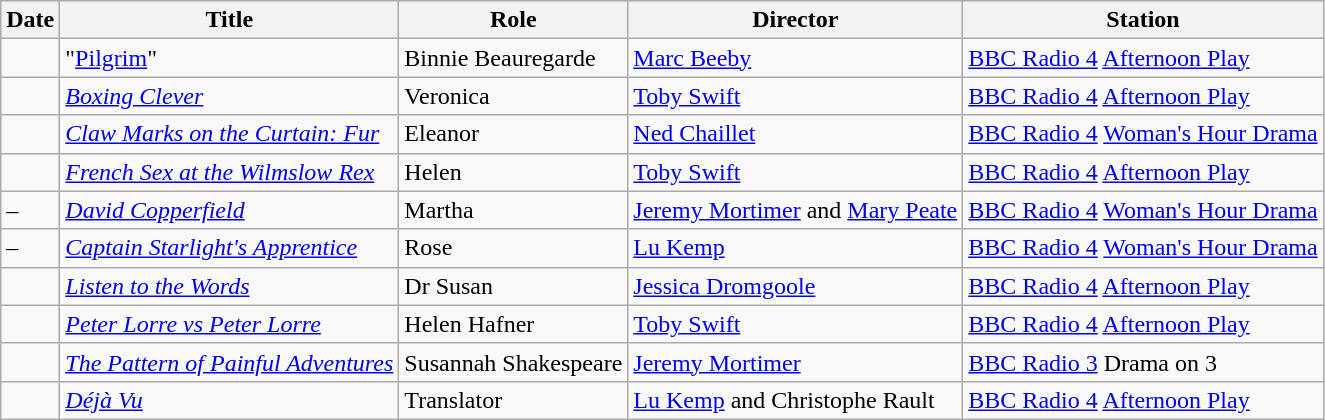<table class="wikitable sortable">
<tr>
<th>Date</th>
<th>Title</th>
<th>Role</th>
<th>Director</th>
<th>Station</th>
</tr>
<tr>
<td></td>
<td>"<a href='#'>Pilgrim</a>"</td>
<td>Binnie Beauregarde</td>
<td><a href='#'>Marc Beeby</a></td>
<td><a href='#'>BBC Radio 4</a> <a href='#'>Afternoon Play</a></td>
</tr>
<tr>
<td></td>
<td><em><a href='#'>Boxing Clever</a></em></td>
<td>Veronica</td>
<td><a href='#'>Toby Swift</a></td>
<td><a href='#'>BBC Radio 4</a> <a href='#'>Afternoon Play</a></td>
</tr>
<tr>
<td></td>
<td><em><a href='#'>Claw Marks on the Curtain: Fur</a></em></td>
<td>Eleanor</td>
<td><a href='#'>Ned Chaillet</a></td>
<td><a href='#'>BBC Radio 4</a> <a href='#'>Woman's Hour Drama</a></td>
</tr>
<tr>
<td></td>
<td><em><a href='#'>French Sex at the Wilmslow Rex</a></em></td>
<td>Helen</td>
<td><a href='#'>Toby Swift</a></td>
<td><a href='#'>BBC Radio 4</a> <a href='#'>Afternoon Play</a></td>
</tr>
<tr>
<td> – </td>
<td><em><a href='#'>David Copperfield</a></em></td>
<td>Martha</td>
<td><a href='#'>Jeremy Mortimer</a> and <a href='#'>Mary Peate</a></td>
<td><a href='#'>BBC Radio 4</a> <a href='#'>Woman's Hour Drama</a></td>
</tr>
<tr>
<td> – </td>
<td><em><a href='#'>Captain Starlight's Apprentice</a></em></td>
<td>Rose</td>
<td><a href='#'>Lu Kemp</a></td>
<td><a href='#'>BBC Radio 4</a> <a href='#'>Woman's Hour Drama</a></td>
</tr>
<tr>
<td></td>
<td><em><a href='#'>Listen to the Words</a></em></td>
<td>Dr Susan</td>
<td><a href='#'>Jessica Dromgoole</a></td>
<td><a href='#'>BBC Radio 4</a> <a href='#'>Afternoon Play</a></td>
</tr>
<tr>
<td></td>
<td><em><a href='#'>Peter Lorre vs Peter Lorre</a></em></td>
<td>Helen Hafner</td>
<td><a href='#'>Toby Swift</a></td>
<td><a href='#'>BBC Radio 4</a> <a href='#'>Afternoon Play</a></td>
</tr>
<tr>
<td></td>
<td><em><a href='#'>The Pattern of Painful Adventures</a></em></td>
<td>Susannah Shakespeare</td>
<td><a href='#'>Jeremy Mortimer</a></td>
<td><a href='#'>BBC Radio 3</a> Drama on 3</td>
</tr>
<tr>
<td></td>
<td><em><a href='#'>Déjà Vu</a></em></td>
<td>Translator</td>
<td><a href='#'>Lu Kemp</a> and Christophe Rault</td>
<td><a href='#'>BBC Radio 4</a> <a href='#'>Afternoon Play</a></td>
</tr>
</table>
